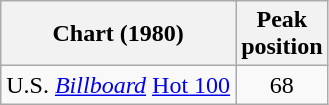<table class="wikitable sortable">
<tr>
<th>Chart (1980)</th>
<th>Peak<br>position</th>
</tr>
<tr>
<td>U.S. <em><a href='#'>Billboard</a></em> <a href='#'>Hot 100</a></td>
<td style="text-align:center;">68</td>
</tr>
</table>
